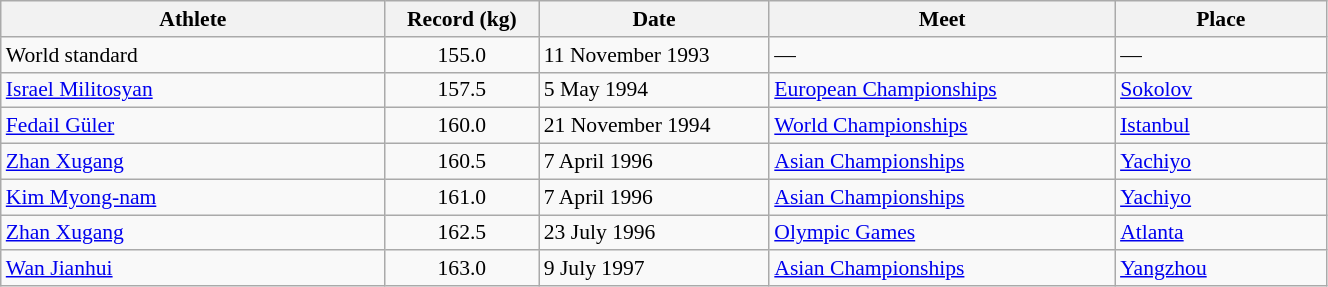<table class="wikitable" style="font-size:90%; width: 70%;">
<tr>
<th width=20%>Athlete</th>
<th width=8%>Record (kg)</th>
<th width=12%>Date</th>
<th width=18%>Meet</th>
<th width=11%>Place</th>
</tr>
<tr>
<td>World standard</td>
<td align="center">155.0</td>
<td>11 November 1993</td>
<td>—</td>
<td>—</td>
</tr>
<tr>
<td> <a href='#'>Israel Militosyan</a></td>
<td align="center">157.5</td>
<td>5 May 1994</td>
<td><a href='#'>European Championships</a></td>
<td><a href='#'>Sokolov</a></td>
</tr>
<tr>
<td> <a href='#'>Fedail Güler</a></td>
<td align="center">160.0</td>
<td>21 November 1994</td>
<td><a href='#'>World Championships</a></td>
<td><a href='#'>Istanbul</a></td>
</tr>
<tr>
<td> <a href='#'>Zhan Xugang</a></td>
<td align="center">160.5</td>
<td>7 April 1996</td>
<td><a href='#'>Asian Championships</a></td>
<td><a href='#'>Yachiyo</a></td>
</tr>
<tr>
<td> <a href='#'>Kim Myong-nam</a></td>
<td align="center">161.0</td>
<td>7 April 1996</td>
<td><a href='#'>Asian Championships</a></td>
<td><a href='#'>Yachiyo</a></td>
</tr>
<tr>
<td> <a href='#'>Zhan Xugang</a></td>
<td align="center">162.5</td>
<td>23 July 1996</td>
<td><a href='#'>Olympic Games</a></td>
<td><a href='#'>Atlanta</a></td>
</tr>
<tr>
<td> <a href='#'>Wan Jianhui</a></td>
<td align="center">163.0</td>
<td>9 July 1997</td>
<td><a href='#'>Asian Championships</a></td>
<td><a href='#'>Yangzhou</a></td>
</tr>
</table>
